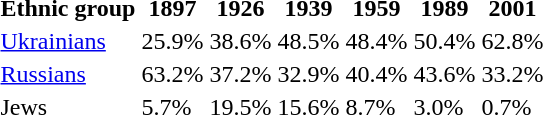<table class="standard">
<tr>
<th>Ethnic group</th>
<th>1897</th>
<th>1926</th>
<th>1939</th>
<th>1959</th>
<th>1989</th>
<th>2001</th>
</tr>
<tr>
<td><a href='#'>Ukrainians</a></td>
<td>25.9%</td>
<td>38.6%</td>
<td>48.5%</td>
<td>48.4%</td>
<td>50.4%</td>
<td>62.8%</td>
</tr>
<tr>
<td><a href='#'>Russians</a></td>
<td>63.2%</td>
<td>37.2%</td>
<td>32.9%</td>
<td>40.4%</td>
<td>43.6%</td>
<td>33.2%</td>
</tr>
<tr>
<td>Jews</td>
<td>5.7%</td>
<td>19.5%</td>
<td>15.6%</td>
<td>8.7%</td>
<td>3.0%</td>
<td>0.7%</td>
</tr>
</table>
